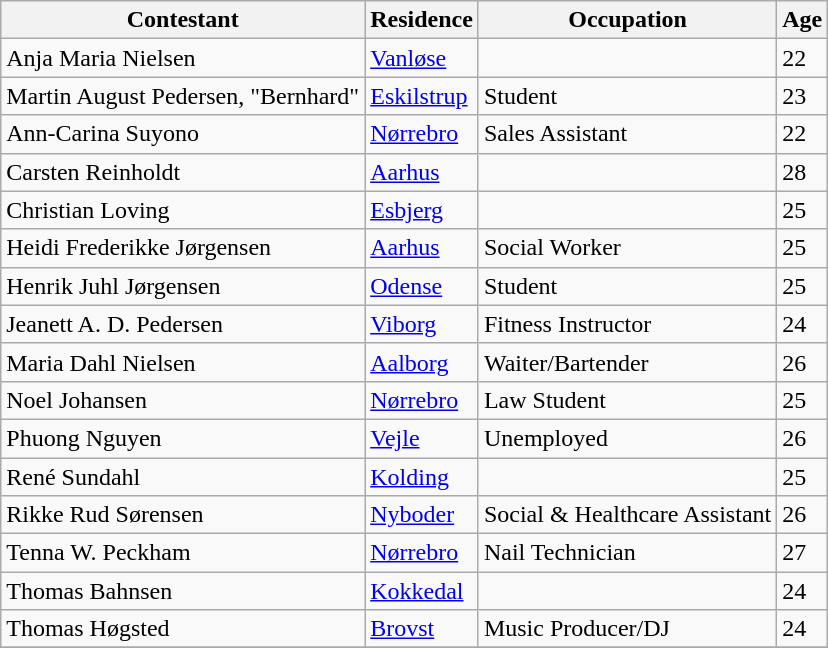<table class=wikitable>
<tr>
<th>Contestant</th>
<th>Residence</th>
<th>Occupation</th>
<th>Age</th>
</tr>
<tr>
<td>Anja Maria Nielsen</td>
<td><a href='#'>Vanløse</a></td>
<td></td>
<td>22</td>
</tr>
<tr>
<td>Martin August Pedersen, "Bernhard"</td>
<td><a href='#'>Eskilstrup</a></td>
<td>Student</td>
<td>23</td>
</tr>
<tr>
<td>Ann-Carina Suyono</td>
<td><a href='#'>Nørrebro</a></td>
<td>Sales Assistant</td>
<td>22</td>
</tr>
<tr>
<td>Carsten Reinholdt</td>
<td><a href='#'>Aarhus</a></td>
<td></td>
<td>28</td>
</tr>
<tr>
<td>Christian Loving</td>
<td><a href='#'>Esbjerg</a></td>
<td></td>
<td>25</td>
</tr>
<tr>
<td>Heidi Frederikke Jørgensen</td>
<td><a href='#'>Aarhus</a></td>
<td>Social Worker</td>
<td>25</td>
</tr>
<tr>
<td>Henrik Juhl Jørgensen</td>
<td><a href='#'>Odense</a></td>
<td>Student</td>
<td>25</td>
</tr>
<tr>
<td>Jeanett A. D. Pedersen</td>
<td><a href='#'>Viborg</a></td>
<td>Fitness Instructor</td>
<td>24</td>
</tr>
<tr>
<td>Maria Dahl Nielsen</td>
<td><a href='#'>Aalborg</a></td>
<td>Waiter/Bartender</td>
<td>26</td>
</tr>
<tr>
<td>Noel Johansen</td>
<td><a href='#'>Nørrebro</a></td>
<td>Law Student</td>
<td>25</td>
</tr>
<tr>
<td>Phuong Nguyen</td>
<td><a href='#'>Vejle</a></td>
<td>Unemployed</td>
<td>26</td>
</tr>
<tr>
<td>René Sundahl</td>
<td><a href='#'>Kolding</a></td>
<td></td>
<td>25</td>
</tr>
<tr>
<td>Rikke Rud Sørensen</td>
<td><a href='#'>Nyboder</a></td>
<td>Social & Healthcare Assistant</td>
<td>26</td>
</tr>
<tr>
<td>Tenna W. Peckham</td>
<td><a href='#'>Nørrebro</a></td>
<td>Nail Technician</td>
<td>27</td>
</tr>
<tr>
<td>Thomas Bahnsen</td>
<td><a href='#'>Kokkedal</a></td>
<td></td>
<td>24</td>
</tr>
<tr>
<td>Thomas Høgsted</td>
<td><a href='#'>Brovst</a></td>
<td>Music Producer/DJ</td>
<td>24</td>
</tr>
<tr>
</tr>
</table>
